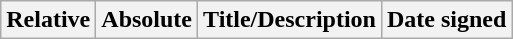<table class="wikitable">
<tr>
<th>Relative </th>
<th>Absolute </th>
<th>Title/Description</th>
<th>Date signed</th>
</tr>
</table>
